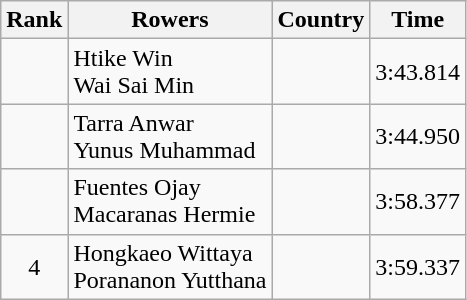<table class="wikitable" style="text-align:center;">
<tr>
<th>Rank</th>
<th>Rowers</th>
<th>Country</th>
<th>Time</th>
</tr>
<tr>
<td></td>
<td align=left>Htike Win<br>Wai Sai Min</td>
<td align=left></td>
<td>3:43.814</td>
</tr>
<tr>
<td></td>
<td align=left>Tarra Anwar<br>Yunus Muhammad</td>
<td align=left></td>
<td>3:44.950</td>
</tr>
<tr>
<td></td>
<td align=left>Fuentes Ojay<br>Macaranas Hermie</td>
<td align=left></td>
<td>3:58.377</td>
</tr>
<tr>
<td>4</td>
<td align=left>Hongkaeo Wittaya<br>Porananon Yutthana</td>
<td align=left></td>
<td>3:59.337</td>
</tr>
</table>
